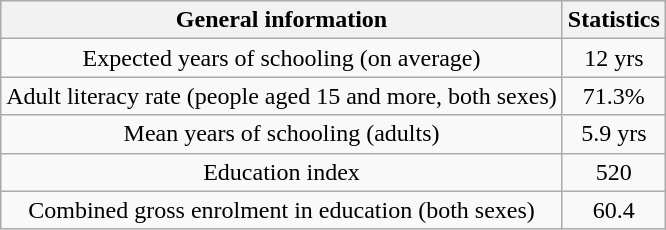<table class="wikitable" style="text-align:center">
<tr>
<th>General information</th>
<th>Statistics</th>
</tr>
<tr>
<td>Expected years of schooling (on average)</td>
<td>12 yrs</td>
</tr>
<tr>
<td>Adult literacy rate (people aged 15 and more, both sexes)</td>
<td>71.3%</td>
</tr>
<tr>
<td>Mean years of schooling (adults)</td>
<td>5.9 yrs</td>
</tr>
<tr>
<td>Education index</td>
<td>520</td>
</tr>
<tr>
<td>Combined gross enrolment in education (both sexes)</td>
<td>60.4</td>
</tr>
</table>
